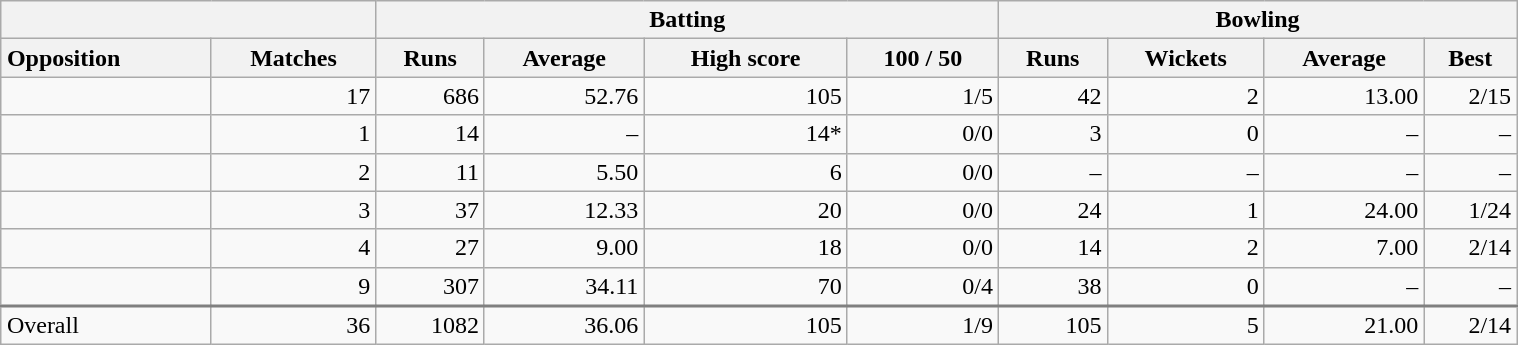<table class="wikitable"  style="margin:1em auto 1em auto; width:80%;">
<tr>
<th scope="colgroup" colspan=2> </th>
<th scope="colgroup" colspan=4>Batting</th>
<th scope="colgroup" colspan=4>Bowling</th>
</tr>
<tr>
<th scope="col" style="text-align:left; ">Opposition</th>
<th scope="col">Matches</th>
<th scope="col">Runs</th>
<th scope="col">Average</th>
<th scope="col">High score</th>
<th scope="col">100 / 50</th>
<th scope="col">Runs</th>
<th scope="col">Wickets</th>
<th scope="col">Average</th>
<th scope="col">Best</th>
</tr>
<tr style="text-align: right; ">
<td style="text-align:left; "></td>
<td>17</td>
<td>686</td>
<td>52.76</td>
<td>105</td>
<td>1/5</td>
<td>42</td>
<td>2</td>
<td>13.00</td>
<td>2/15</td>
</tr>
<tr style="text-align: right; ">
<td style="text-align:left; "></td>
<td>1</td>
<td>14</td>
<td>–</td>
<td>14*</td>
<td>0/0</td>
<td>3</td>
<td>0</td>
<td>–</td>
<td>–</td>
</tr>
<tr style="text-align: right; ">
<td style="text-align:left; "></td>
<td>2</td>
<td>11</td>
<td>5.50</td>
<td>6</td>
<td>0/0</td>
<td>–</td>
<td>–</td>
<td>–</td>
<td>–</td>
</tr>
<tr style="text-align: right; ">
<td style="text-align:left; "></td>
<td>3</td>
<td>37</td>
<td>12.33</td>
<td>20</td>
<td>0/0</td>
<td>24</td>
<td>1</td>
<td>24.00</td>
<td>1/24</td>
</tr>
<tr style="text-align: right; ">
<td style="text-align:left; "></td>
<td>4</td>
<td>27</td>
<td>9.00</td>
<td>18</td>
<td>0/0</td>
<td>14</td>
<td>2</td>
<td>7.00</td>
<td>2/14</td>
</tr>
<tr style="text-align: right; ">
<td style="text-align:left; "></td>
<td>9</td>
<td>307</td>
<td>34.11</td>
<td>70</td>
<td>0/4</td>
<td>38</td>
<td>0</td>
<td>–</td>
<td>–</td>
</tr>
<tr style="text-align:right; border-top:solid 2px gray;">
<td style="text-align:left; ">Overall</td>
<td>36</td>
<td>1082</td>
<td>36.06</td>
<td>105</td>
<td>1/9</td>
<td>105</td>
<td>5</td>
<td>21.00</td>
<td>2/14</td>
</tr>
</table>
